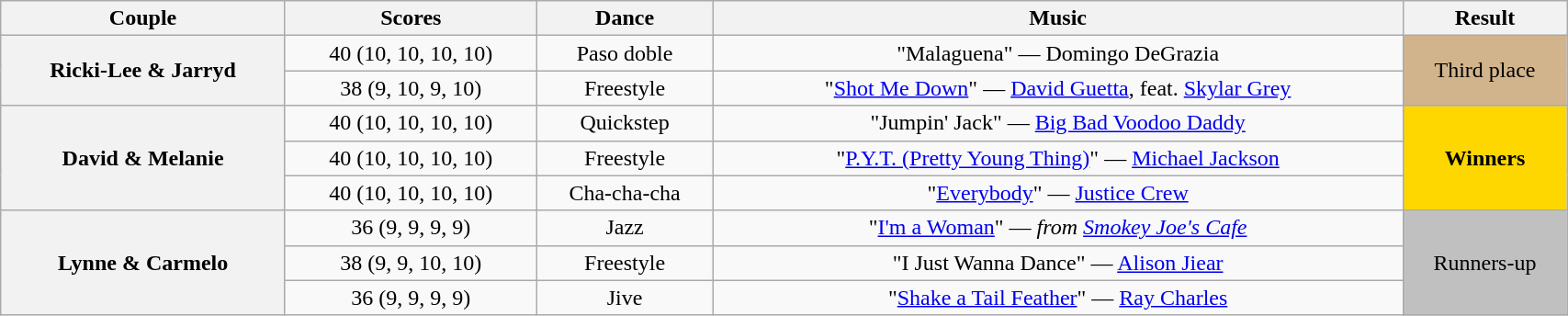<table class="wikitable sortable" style="text-align:center; width: 90%">
<tr>
<th scope="col">Couple</th>
<th scope="col">Scores</th>
<th scope="col" class="unsortable">Dance</th>
<th scope="col" class="unsortable">Music</th>
<th scope="col" class="unsortable">Result</th>
</tr>
<tr>
<th scope="row" rowspan=2>Ricki-Lee & Jarryd</th>
<td>40 (10, 10, 10, 10)</td>
<td>Paso doble</td>
<td>"Malaguena" — Domingo DeGrazia</td>
<td rowspan=2 bgcolor="tan">Third place</td>
</tr>
<tr>
<td>38 (9, 10, 9, 10)</td>
<td>Freestyle</td>
<td>"<a href='#'>Shot Me Down</a>" — <a href='#'>David Guetta</a>, feat. <a href='#'>Skylar Grey</a></td>
</tr>
<tr>
<th scope="row" rowspan=3>David & Melanie</th>
<td>40 (10, 10, 10, 10)</td>
<td>Quickstep</td>
<td>"Jumpin' Jack" — <a href='#'>Big Bad Voodoo Daddy</a></td>
<td rowspan=3 bgcolor="gold"><strong>Winners</strong></td>
</tr>
<tr>
<td>40 (10, 10, 10, 10)</td>
<td>Freestyle</td>
<td>"<a href='#'>P.Y.T. (Pretty Young Thing)</a>" — <a href='#'>Michael Jackson</a></td>
</tr>
<tr>
<td>40 (10, 10, 10, 10)</td>
<td>Cha-cha-cha</td>
<td>"<a href='#'>Everybody</a>" — <a href='#'>Justice Crew</a></td>
</tr>
<tr>
<th scope="row" rowspan=3>Lynne & Carmelo</th>
<td>36 (9, 9, 9, 9)</td>
<td>Jazz</td>
<td>"<a href='#'>I'm a Woman</a>" — <em>from <a href='#'>Smokey Joe's Cafe</a></em></td>
<td rowspan=3 bgcolor="silver">Runners-up</td>
</tr>
<tr>
<td>38 (9, 9, 10, 10)</td>
<td>Freestyle</td>
<td>"I Just Wanna Dance" — <a href='#'>Alison Jiear</a></td>
</tr>
<tr>
<td>36 (9, 9, 9, 9)</td>
<td>Jive</td>
<td>"<a href='#'>Shake a Tail Feather</a>" — <a href='#'>Ray Charles</a></td>
</tr>
</table>
